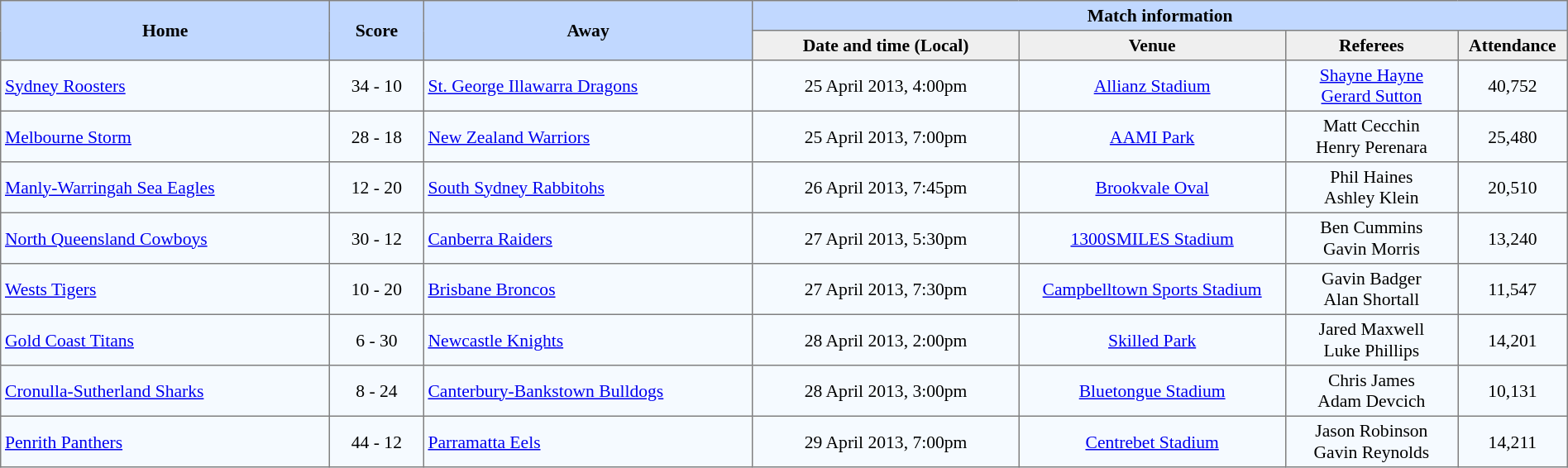<table border="1" cellpadding="3" cellspacing="0" style="border-collapse:collapse; font-size:90%; width:100%;">
<tr style="background:#c1d8ff;">
<th rowspan="2" style="width:21%;">Home</th>
<th rowspan="2" style="width:6%;">Score</th>
<th rowspan="2" style="width:21%;">Away</th>
<th colspan=6>Match information</th>
</tr>
<tr style="background:#efefef;">
<th width=17%>Date and time (Local)</th>
<th width=17%>Venue</th>
<th width=11%>Referees</th>
<th width=7%>Attendance</th>
</tr>
<tr style="text-align:center; background:#f5faff;">
<td align=left> <a href='#'>Sydney Roosters</a></td>
<td>34 - 10</td>
<td align=left> <a href='#'>St. George Illawarra Dragons</a></td>
<td>25 April 2013, 4:00pm</td>
<td><a href='#'>Allianz Stadium</a></td>
<td><a href='#'>Shayne Hayne</a><br> <a href='#'>Gerard Sutton</a></td>
<td>40,752</td>
</tr>
<tr style="text-align:center; background:#f5faff;">
<td align=left> <a href='#'>Melbourne Storm</a></td>
<td>28 - 18</td>
<td align=left> <a href='#'>New Zealand Warriors</a></td>
<td>25 April 2013, 7:00pm</td>
<td><a href='#'>AAMI Park</a></td>
<td>Matt Cecchin<br>Henry Perenara</td>
<td>25,480</td>
</tr>
<tr style="text-align:center; background:#f5faff;">
<td align=left> <a href='#'>Manly-Warringah Sea Eagles</a></td>
<td>12 - 20</td>
<td align=left> <a href='#'>South Sydney Rabbitohs</a></td>
<td>26 April 2013, 7:45pm</td>
<td><a href='#'>Brookvale Oval</a></td>
<td>Phil Haines<br>Ashley Klein</td>
<td>20,510</td>
</tr>
<tr style="text-align:center; background:#f5faff;">
<td align=left> <a href='#'>North Queensland Cowboys</a></td>
<td>30 - 12</td>
<td align=left> <a href='#'>Canberra Raiders</a></td>
<td>27 April 2013, 5:30pm</td>
<td><a href='#'>1300SMILES Stadium</a></td>
<td>Ben Cummins<br>Gavin Morris</td>
<td>13,240</td>
</tr>
<tr style="text-align:center; background:#f5faff;">
<td align=left> <a href='#'>Wests Tigers</a></td>
<td>10 - 20</td>
<td align=left> <a href='#'>Brisbane Broncos</a></td>
<td>27 April 2013, 7:30pm</td>
<td><a href='#'>Campbelltown Sports Stadium</a></td>
<td>Gavin Badger<br>Alan Shortall</td>
<td>11,547</td>
</tr>
<tr style="text-align:center; background:#f5faff;">
<td align=left> <a href='#'>Gold Coast Titans</a></td>
<td>6 - 30</td>
<td align=left> <a href='#'>Newcastle Knights</a></td>
<td>28 April 2013, 2:00pm</td>
<td><a href='#'>Skilled Park</a></td>
<td>Jared Maxwell<br>Luke Phillips</td>
<td>14,201</td>
</tr>
<tr style="text-align:center; background:#f5faff;">
<td align=left> <a href='#'>Cronulla-Sutherland Sharks</a></td>
<td>8 - 24</td>
<td align=left> <a href='#'>Canterbury-Bankstown Bulldogs</a></td>
<td>28 April 2013, 3:00pm</td>
<td><a href='#'>Bluetongue Stadium</a></td>
<td>Chris James<br>Adam Devcich</td>
<td>10,131</td>
</tr>
<tr style="text-align:center; background:#f5faff;">
<td align=left> <a href='#'>Penrith Panthers</a></td>
<td>44 - 12</td>
<td align=left> <a href='#'>Parramatta Eels</a></td>
<td>29 April 2013, 7:00pm</td>
<td><a href='#'>Centrebet Stadium</a></td>
<td>Jason Robinson<br>Gavin Reynolds</td>
<td>14,211</td>
</tr>
</table>
